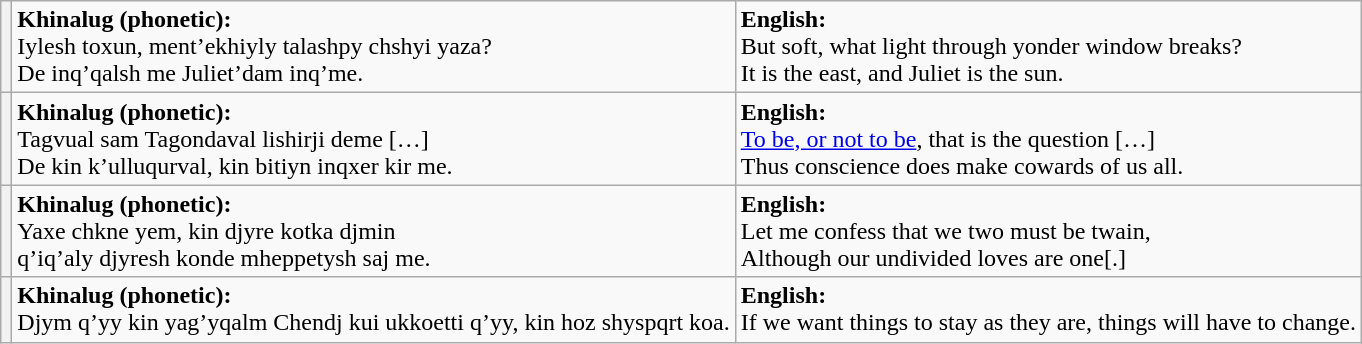<table class="wikitable">
<tr>
<th></th>
<td><strong>Khinalug (phonetic):</strong> <br> Iylesh toxun, ment’ekhiyly talashpy chshyi yaza? <br> De inq’qalsh me Juliet’dam inq’me.</td>
<td><strong>English:</strong> <br> But soft, what light through yonder window breaks?  <br> It is the east, and Juliet is the sun.</td>
</tr>
<tr>
<th></th>
<td><strong>Khinalug (phonetic):</strong> <br> Tagvual sam Tagondaval lishirji deme […] <br> De kin k’ulluqurval, kin bitiyn inqxer kir me.</td>
<td><strong>English:</strong> <br> <a href='#'>To be, or not to be</a>, that is the question […] <br>  Thus conscience does make cowards of us all.</td>
</tr>
<tr>
<th></th>
<td><strong>Khinalug (phonetic):</strong> <br> Yaxe chkne yem, kin djyre kotka djmin <br>  q’iq’aly djyresh konde mheppetysh saj me.</td>
<td><strong>English:</strong> <br> Let me confess that we two must be twain, <br> Although our undivided loves are one[.]</td>
</tr>
<tr>
<th></th>
<td><strong>Khinalug (phonetic):</strong> <br> Djym q’yy kin yag’yqalm Chendj kui ukkoetti q’yy, kin hoz shyspqrt koa.</td>
<td><strong>English:</strong> <br> If we want things to stay as they are, things will have to change.</td>
</tr>
</table>
